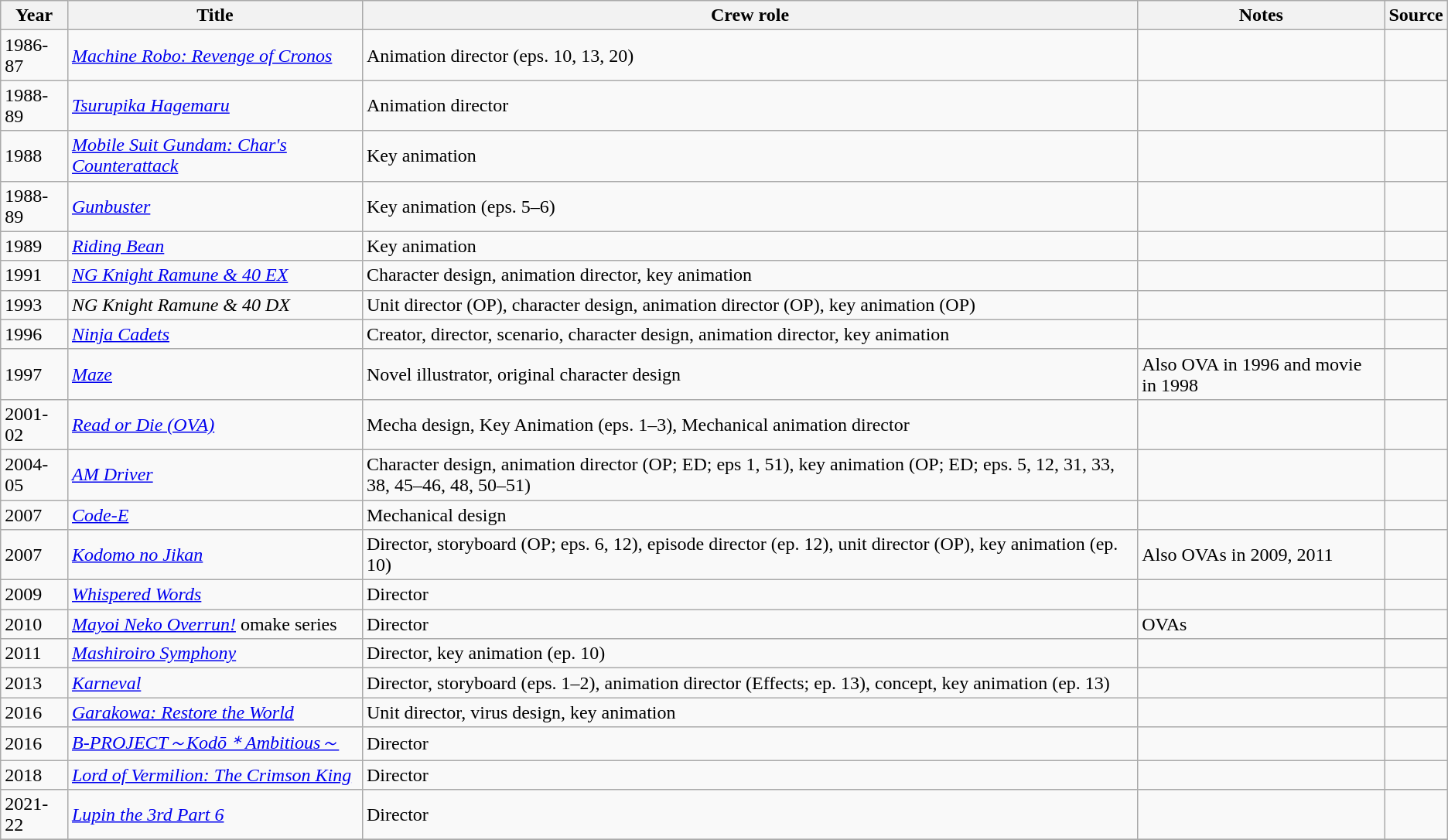<table class="wikitable sortable plainrowheaders">
<tr>
<th>Year</th>
<th>Title</th>
<th>Crew role</th>
<th class="unsortable">Notes</th>
<th class="unsortable">Source</th>
</tr>
<tr>
<td>1986-87</td>
<td><em><a href='#'>Machine Robo: Revenge of Cronos</a></em></td>
<td>Animation director (eps. 10, 13, 20) </td>
<td></td>
<td></td>
</tr>
<tr>
<td>1988-89</td>
<td><em><a href='#'>Tsurupika Hagemaru</a></em></td>
<td>Animation director </td>
<td></td>
<td></td>
</tr>
<tr>
<td>1988</td>
<td><em><a href='#'>Mobile Suit Gundam: Char's Counterattack</a></em></td>
<td>Key animation</td>
<td></td>
<td></td>
</tr>
<tr>
<td>1988-89</td>
<td><em><a href='#'>Gunbuster</a></em></td>
<td>Key animation (eps. 5–6)</td>
<td></td>
<td></td>
</tr>
<tr>
<td>1989</td>
<td><em><a href='#'>Riding Bean</a></em></td>
<td>Key animation</td>
<td></td>
<td></td>
</tr>
<tr>
<td>1991</td>
<td><em><a href='#'>NG Knight Ramune & 40 EX</a></em></td>
<td>Character design, animation director, key animation</td>
<td></td>
<td></td>
</tr>
<tr>
<td>1993</td>
<td><em>NG Knight Ramune & 40 DX</em></td>
<td>Unit director (OP), character design, animation director (OP), key animation (OP)</td>
<td></td>
<td></td>
</tr>
<tr>
<td>1996</td>
<td><em><a href='#'>Ninja Cadets</a></em></td>
<td>Creator, director, scenario, character design, animation director, key animation</td>
<td></td>
<td></td>
</tr>
<tr>
<td>1997</td>
<td><em><a href='#'>Maze</a></em></td>
<td>Novel illustrator, original character design </td>
<td>Also OVA in 1996 and movie in 1998</td>
<td></td>
</tr>
<tr>
<td>2001-02</td>
<td><em><a href='#'>Read or Die (OVA)</a></em></td>
<td>Mecha design, Key Animation (eps. 1–3), Mechanical animation director</td>
<td></td>
<td></td>
</tr>
<tr>
<td>2004-05</td>
<td><em><a href='#'>AM Driver</a></em></td>
<td>Character design, animation director (OP; ED; eps 1, 51), key animation (OP; ED; eps. 5, 12, 31, 33, 38, 45–46, 48, 50–51)</td>
<td></td>
<td></td>
</tr>
<tr>
<td>2007</td>
<td><em><a href='#'>Code-E</a></em></td>
<td>Mechanical design</td>
<td></td>
<td></td>
</tr>
<tr>
<td>2007</td>
<td><em><a href='#'>Kodomo no Jikan</a></em></td>
<td>Director, storyboard (OP; eps. 6, 12), episode director (ep. 12), unit director (OP), key animation (ep. 10)</td>
<td>Also OVAs in 2009, 2011</td>
<td></td>
</tr>
<tr>
<td>2009</td>
<td><em><a href='#'>Whispered Words</a></em></td>
<td>Director</td>
<td></td>
<td></td>
</tr>
<tr>
<td>2010</td>
<td><em><a href='#'>Mayoi Neko Overrun!</a></em> omake series</td>
<td>Director</td>
<td>OVAs</td>
<td></td>
</tr>
<tr>
<td>2011</td>
<td><em><a href='#'>Mashiroiro Symphony</a></em></td>
<td>Director, key animation (ep. 10)</td>
<td></td>
<td></td>
</tr>
<tr>
<td>2013</td>
<td><em><a href='#'>Karneval</a></em></td>
<td>Director, storyboard (eps. 1–2), animation director (Effects; ep. 13), concept, key animation (ep. 13)</td>
<td></td>
<td></td>
</tr>
<tr>
<td>2016</td>
<td><em><a href='#'>Garakowa: Restore the World</a></em></td>
<td>Unit director, virus design, key animation</td>
<td></td>
<td></td>
</tr>
<tr>
<td>2016</td>
<td><em><a href='#'>B-PROJECT～Kodō＊Ambitious～</a></em></td>
<td>Director</td>
<td></td>
<td></td>
</tr>
<tr>
<td>2018</td>
<td><em><a href='#'>Lord of Vermilion: The Crimson King</a></em></td>
<td>Director</td>
<td></td>
<td></td>
</tr>
<tr>
<td>2021-22</td>
<td><em><a href='#'>Lupin the 3rd Part 6</a></em></td>
<td>Director</td>
<td></td>
<td></td>
</tr>
<tr>
</tr>
</table>
